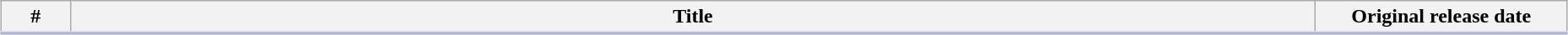<table class="wikitable" style="width:98%; margin:auto; background:#FFF;">
<tr style="border-bottom: 3px solid #CCF;">
<th style="width:3em;">#</th>
<th>Title</th>
<th style="width:12em;">Original release date</th>
</tr>
<tr>
</tr>
</table>
